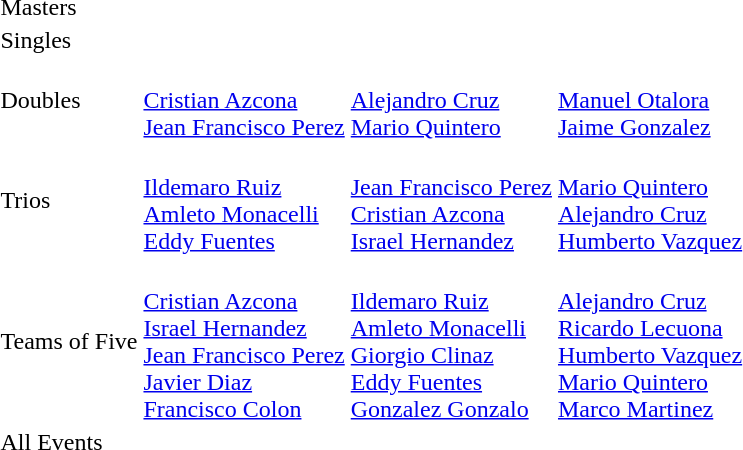<table>
<tr>
<td>Masters</td>
<td></td>
<td></td>
<td><br></td>
</tr>
<tr>
<td>Singles</td>
<td></td>
<td></td>
<td></td>
</tr>
<tr>
<td>Doubles</td>
<td><br><a href='#'>Cristian Azcona</a><br><a href='#'>Jean Francisco Perez</a></td>
<td><br><a href='#'>Alejandro Cruz</a><br><a href='#'>Mario Quintero</a></td>
<td><br><a href='#'>Manuel Otalora</a><br><a href='#'>Jaime Gonzalez</a></td>
</tr>
<tr>
<td>Trios</td>
<td><br><a href='#'>Ildemaro Ruiz</a><br><a href='#'>Amleto Monacelli</a><br><a href='#'>Eddy Fuentes</a></td>
<td><br><a href='#'>Jean Francisco Perez</a><br><a href='#'>Cristian Azcona</a><br><a href='#'>Israel Hernandez</a></td>
<td><br><a href='#'>Mario Quintero</a><br><a href='#'>Alejandro Cruz</a><br><a href='#'>Humberto Vazquez</a></td>
</tr>
<tr>
<td>Teams of Five</td>
<td><br><a href='#'>Cristian Azcona</a><br><a href='#'>Israel Hernandez</a><br><a href='#'>Jean Francisco Perez</a><br><a href='#'>Javier Diaz</a><br><a href='#'>Francisco Colon</a></td>
<td><br><a href='#'>Ildemaro Ruiz</a><br><a href='#'>Amleto Monacelli</a><br><a href='#'>Giorgio Clinaz</a><br><a href='#'>Eddy Fuentes</a><br><a href='#'>Gonzalez Gonzalo</a></td>
<td><br><a href='#'>Alejandro Cruz</a><br><a href='#'>Ricardo Lecuona</a><br><a href='#'>Humberto Vazquez</a><br><a href='#'>Mario Quintero</a><br><a href='#'>Marco Martinez</a></td>
</tr>
<tr>
<td>All Events</td>
<td></td>
<td></td>
<td></td>
</tr>
<tr>
</tr>
</table>
